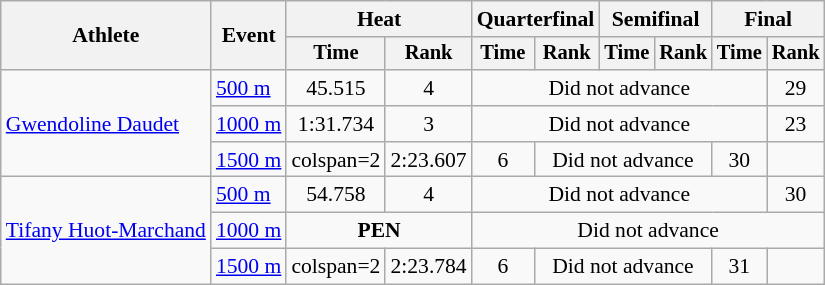<table class="wikitable" style="font-size:90%">
<tr>
<th rowspan=2>Athlete</th>
<th rowspan=2>Event</th>
<th colspan=2>Heat</th>
<th colspan=2>Quarterfinal</th>
<th colspan=2>Semifinal</th>
<th colspan=2>Final</th>
</tr>
<tr style="font-size:95%">
<th>Time</th>
<th>Rank</th>
<th>Time</th>
<th>Rank</th>
<th>Time</th>
<th>Rank</th>
<th>Time</th>
<th>Rank</th>
</tr>
<tr align=center>
<td align=left rowspan=3><a href='#'>Gwendoline Daudet</a></td>
<td align=left><a href='#'>500 m</a></td>
<td>45.515</td>
<td>4</td>
<td colspan=5>Did not advance</td>
<td>29</td>
</tr>
<tr align=center>
<td align=left><a href='#'>1000 m</a></td>
<td>1:31.734</td>
<td>3</td>
<td colspan=5>Did not advance</td>
<td>23</td>
</tr>
<tr align=center>
<td align=left><a href='#'>1500 m</a></td>
<td>colspan=2 </td>
<td>2:23.607</td>
<td>6</td>
<td colspan=3>Did not advance</td>
<td>30</td>
</tr>
<tr align=center>
<td align=left rowspan=3><a href='#'>Tifany Huot-Marchand</a></td>
<td align=left><a href='#'>500 m</a></td>
<td>54.758</td>
<td>4</td>
<td colspan=5>Did not advance</td>
<td>30</td>
</tr>
<tr align=center>
<td align=left><a href='#'>1000 m</a></td>
<td colspan=2><strong>PEN</strong></td>
<td colspan=6>Did not advance</td>
</tr>
<tr align=center>
<td align=left><a href='#'>1500 m</a></td>
<td>colspan=2 </td>
<td>2:23.784</td>
<td>6</td>
<td colspan=3>Did not advance</td>
<td>31</td>
</tr>
</table>
